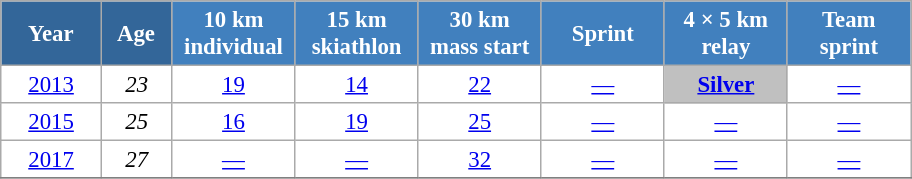<table class="wikitable" style="font-size:95%; text-align:center; border:grey solid 1px; border-collapse:collapse; background:#ffffff;">
<tr>
<th style="background-color:#369; color:white; width:60px;"> Year </th>
<th style="background-color:#369; color:white; width:40px;"> Age </th>
<th style="background-color:#4180be; color:white; width:75px;"> 10 km <br> individual </th>
<th style="background-color:#4180be; color:white; width:75px;"> 15 km <br> skiathlon </th>
<th style="background-color:#4180be; color:white; width:75px;"> 30 km <br> mass start </th>
<th style="background-color:#4180be; color:white; width:75px;"> Sprint </th>
<th style="background-color:#4180be; color:white; width:75px;"> 4 × 5 km <br> relay </th>
<th style="background-color:#4180be; color:white; width:75px;"> Team <br> sprint </th>
</tr>
<tr>
<td><a href='#'>2013</a></td>
<td><em>23</em></td>
<td><a href='#'>19</a></td>
<td><a href='#'>14</a></td>
<td><a href='#'>22</a></td>
<td><a href='#'>—</a></td>
<td style="background:silver;"><a href='#'><strong>Silver</strong></a></td>
<td><a href='#'>—</a></td>
</tr>
<tr>
<td><a href='#'>2015</a></td>
<td><em>25</em></td>
<td><a href='#'>16</a></td>
<td><a href='#'>19</a></td>
<td><a href='#'>25</a></td>
<td><a href='#'>—</a></td>
<td><a href='#'>—</a></td>
<td><a href='#'>—</a></td>
</tr>
<tr>
<td><a href='#'>2017</a></td>
<td><em>27</em></td>
<td><a href='#'>—</a></td>
<td><a href='#'>—</a></td>
<td><a href='#'>32</a></td>
<td><a href='#'>—</a></td>
<td><a href='#'>—</a></td>
<td><a href='#'>—</a></td>
</tr>
<tr>
</tr>
</table>
